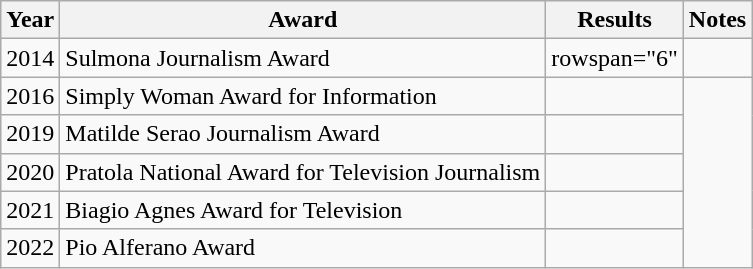<table class="wikitable">
<tr>
<th>Year</th>
<th>Award</th>
<th>Results</th>
<th>Notes</th>
</tr>
<tr>
<td>2014</td>
<td>Sulmona Journalism Award</td>
<td>rowspan="6" </td>
<td></td>
</tr>
<tr>
<td>2016</td>
<td>Simply Woman Award for Information</td>
<td></td>
</tr>
<tr>
<td>2019</td>
<td>Matilde Serao Journalism Award</td>
<td></td>
</tr>
<tr>
<td>2020</td>
<td>Pratola National Award for Television Journalism</td>
<td></td>
</tr>
<tr>
<td>2021</td>
<td>Biagio Agnes Award for Television</td>
<td></td>
</tr>
<tr>
<td>2022</td>
<td>Pio Alferano Award</td>
<td></td>
</tr>
</table>
